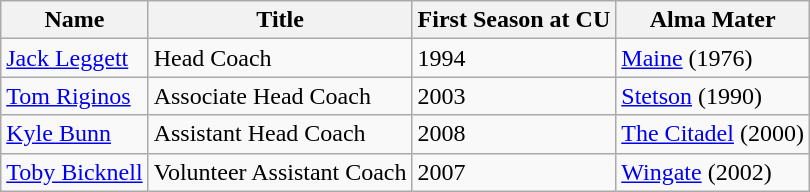<table class="wikitable">
<tr>
<th>Name</th>
<th>Title</th>
<th>First Season at CU</th>
<th>Alma Mater</th>
</tr>
<tr>
<td><a href='#'>Jack Leggett</a></td>
<td>Head Coach</td>
<td>1994</td>
<td><a href='#'>Maine</a> (1976)</td>
</tr>
<tr>
<td><a href='#'>Tom Riginos</a></td>
<td>Associate Head Coach</td>
<td>2003</td>
<td><a href='#'>Stetson</a> (1990)</td>
</tr>
<tr>
<td><a href='#'>Kyle Bunn</a></td>
<td>Assistant Head Coach</td>
<td>2008</td>
<td><a href='#'>The Citadel</a> (2000)</td>
</tr>
<tr>
<td><a href='#'>Toby Bicknell</a></td>
<td>Volunteer Assistant Coach</td>
<td>2007</td>
<td><a href='#'>Wingate</a> (2002)</td>
</tr>
</table>
